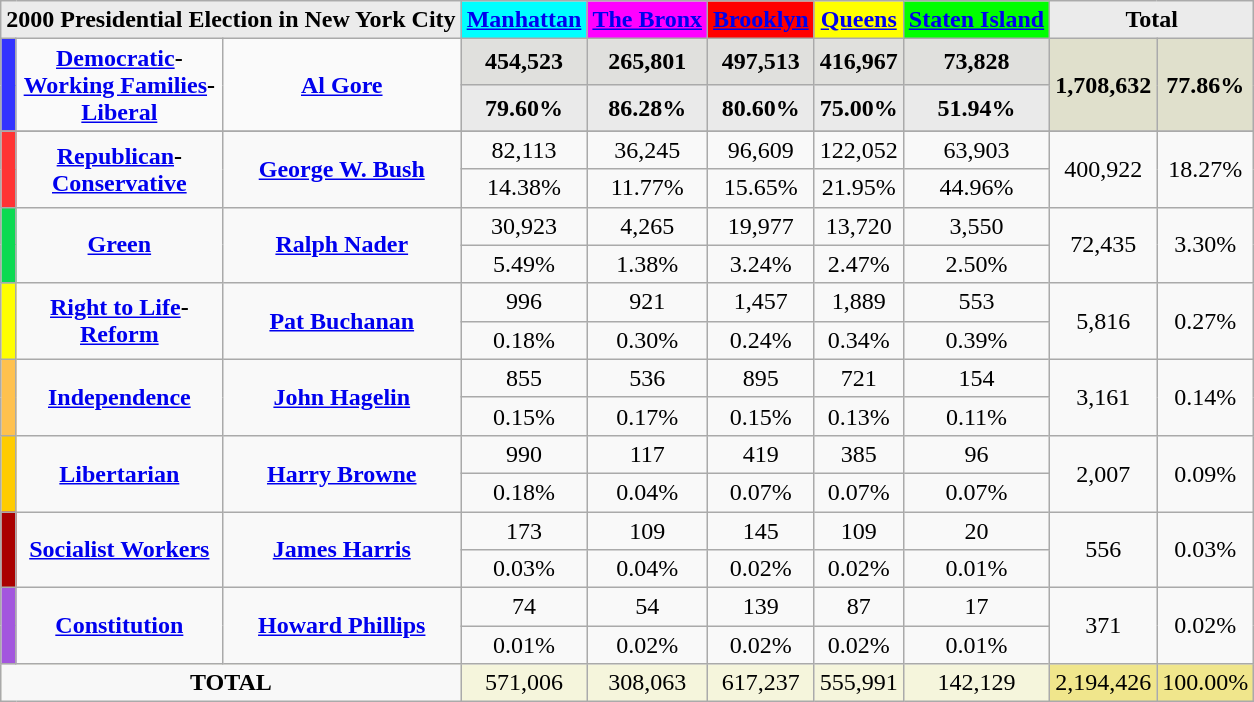<table class="wikitable"  style="text-align:center;">
<tr style="text-align:center;">
<td colspan="3"  style="background:#ebebeb;"><strong>2000 Presidential Election in New York City</strong></td>
<td style="background:aqua;"><strong><a href='#'>Manhattan</a></strong></td>
<td style="background:magenta;"><strong><a href='#'>The Bronx</a></strong></td>
<td style="background:red;"><strong><a href='#'>Brooklyn</a></strong></td>
<td style="background:yellow;"><strong><a href='#'>Queens</a></strong></td>
<td style="background:lime;"><strong><a href='#'>Staten Island</a></strong></td>
<td colspan="2"; style="background:#ebebeb;"><strong>Total</strong></td>
</tr>
<tr style="background:#e0e0dd;">
<th rowspan="2"; style="background-color:#3333FF; width: 3px"></th>
<td rowspan="2"; style="background:#fafafa; style="width: 130px"><strong><a href='#'>Democratic</a>-<br><a href='#'>Working Families</a>-<br><a href='#'>Liberal</a></strong></td>
<td rowspan="2" style="background:#fafafa; style="text-align:center;"><strong><a href='#'>Al Gore</a></strong></td>
<td><strong>454,523</strong></td>
<td><strong>265,801</strong></td>
<td><strong>497,513</strong></td>
<td><strong>416,967</strong></td>
<td><strong>73,828</strong></td>
<td rowspan="2"; style="background:#e0e0cc;"><strong>1,708,632</strong></td>
<td rowspan="2"; style="background:#e0e0cc;"><strong>77.86%</strong></td>
</tr>
<tr style="background:#eaeaea;">
<td><strong>79.60%</strong></td>
<td><strong>86.28%</strong></td>
<td><strong>80.60%</strong></td>
<td><strong>75.00%</strong></td>
<td><strong>51.94%</strong></td>
</tr>
<tr style="background:#e0e0dd;">
</tr>
<tr>
<th rowspan="2"; style="background-color:#FF3333; width: 3px"></th>
<td rowspan="2"; style="width: 130px"><strong><a href='#'>Republican</a>-<br><a href='#'>Conservative</a></strong></td>
<td rowspan="2" text-align:center;"><strong><a href='#'>George W. Bush</a></strong></td>
<td>82,113</td>
<td>36,245</td>
<td>96,609</td>
<td>122,052</td>
<td>63,903</td>
<td rowspan="2";>400,922</td>
<td rowspan="2";>18.27%</td>
</tr>
<tr>
<td>14.38%</td>
<td>11.77%</td>
<td>15.65%</td>
<td>21.95%</td>
<td>44.96%</td>
</tr>
<tr>
<th rowspan="2"; style="background-color:#0BDA51; width: 3px"></th>
<td rowspan="2"; style="width: 130px"><strong><a href='#'>Green</a></strong></td>
<td rowspan="2" style="text-align:center;"><strong><a href='#'>Ralph Nader</a></strong></td>
<td>30,923</td>
<td>4,265</td>
<td>19,977</td>
<td>13,720</td>
<td>3,550</td>
<td rowspan="2";>72,435</td>
<td rowspan="2";>3.30%</td>
</tr>
<tr>
<td>5.49%</td>
<td>1.38%</td>
<td>3.24%</td>
<td>2.47%</td>
<td>2.50%</td>
</tr>
<tr>
<th rowspan="2"; style="background-color:#FFFF00; width: 3px"></th>
<td rowspan="2"; style="width: 130px"><strong><a href='#'>Right to Life</a>-<br><a href='#'>Reform</a></strong></td>
<td rowspan="2" style="text-align:center;"><strong><a href='#'>Pat Buchanan</a></strong></td>
<td>996</td>
<td>921</td>
<td>1,457</td>
<td>1,889</td>
<td>553</td>
<td rowspan="2";>5,816</td>
<td rowspan="2";>0.27%</td>
</tr>
<tr>
<td>0.18%</td>
<td>0.30%</td>
<td>0.24%</td>
<td>0.34%</td>
<td>0.39%</td>
</tr>
<tr>
<th rowspan="2"; style="background-color:#FFC14E; width: 3px"></th>
<td rowspan="2"; style="width: 130px"><strong><a href='#'>Independence</a></strong></td>
<td rowspan="2" style="text-align:center;"><strong><a href='#'>John Hagelin</a></strong></td>
<td>855</td>
<td>536</td>
<td>895</td>
<td>721</td>
<td>154</td>
<td rowspan="2";>3,161</td>
<td rowspan="2";>0.14%</td>
</tr>
<tr>
<td>0.15%</td>
<td>0.17%</td>
<td>0.15%</td>
<td>0.13%</td>
<td>0.11%</td>
</tr>
<tr>
<th rowspan="2"; style="background-color:#FFCC00; width: 3px"></th>
<td rowspan="2"; style="width: 130px"><strong><a href='#'>Libertarian</a></strong></td>
<td rowspan="2" style="text-align:center;"><strong><a href='#'>Harry Browne</a></strong></td>
<td>990</td>
<td>117</td>
<td>419</td>
<td>385</td>
<td>96</td>
<td rowspan="2";>2,007</td>
<td rowspan="2";>0.09%</td>
</tr>
<tr>
<td>0.18%</td>
<td>0.04%</td>
<td>0.07%</td>
<td>0.07%</td>
<td>0.07%</td>
</tr>
<tr>
<th rowspan="2"; style="background-color:#aa0000; width: 3px"></th>
<td rowspan="2"; style="width: 130px"><strong><a href='#'>Socialist Workers</a></strong></td>
<td rowspan="2" style="text-align:center;"><strong><a href='#'>James Harris</a></strong></td>
<td>173</td>
<td>109</td>
<td>145</td>
<td>109</td>
<td>20</td>
<td rowspan="2";>556</td>
<td rowspan="2";>0.03%</td>
</tr>
<tr>
<td>0.03%</td>
<td>0.04%</td>
<td>0.02%</td>
<td>0.02%</td>
<td>0.01%</td>
</tr>
<tr>
<th rowspan="2"; style="background-color:#A356DE; width: 3px"></th>
<td rowspan="2"; style="width: 130px"><strong><a href='#'>Constitution</a></strong></td>
<td rowspan="2" style="text-align:center;"><strong><a href='#'>Howard Phillips</a></strong></td>
<td>74</td>
<td>54</td>
<td>139</td>
<td>87</td>
<td>17</td>
<td rowspan="2";>371</td>
<td rowspan="2";>0.02%</td>
</tr>
<tr>
<td>0.01%</td>
<td>0.02%</td>
<td>0.02%</td>
<td>0.02%</td>
<td>0.01%</td>
</tr>
<tr style="background:beige;">
<td colspan="3"; style="background:#f8f8f8;"><strong>TOTAL</strong></td>
<td>571,006</td>
<td>308,063</td>
<td>617,237</td>
<td>555,991</td>
<td>142,129</td>
<td bgcolor="khaki">2,194,426</td>
<td bgcolor="khaki">100.00%</td>
</tr>
</table>
